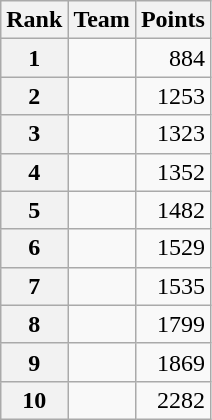<table class="wikitable">
<tr>
<th scope="col">Rank</th>
<th scope="col">Team</th>
<th scope="col">Points</th>
</tr>
<tr>
<th scope="row">1</th>
<td></td>
<td style="text-align:right;">884</td>
</tr>
<tr>
<th scope="row">2</th>
<td></td>
<td style="text-align:right;">1253</td>
</tr>
<tr>
<th scope="row">3</th>
<td></td>
<td style="text-align:right;">1323</td>
</tr>
<tr>
<th scope="row">4</th>
<td></td>
<td style="text-align:right;">1352</td>
</tr>
<tr>
<th scope="row">5</th>
<td></td>
<td style="text-align:right;">1482</td>
</tr>
<tr>
<th scope="row">6</th>
<td></td>
<td style="text-align:right;">1529</td>
</tr>
<tr>
<th scope="row">7</th>
<td></td>
<td style="text-align:right;">1535</td>
</tr>
<tr>
<th scope="row">8</th>
<td></td>
<td style="text-align:right;">1799</td>
</tr>
<tr>
<th scope="row">9</th>
<td></td>
<td style="text-align:right;">1869</td>
</tr>
<tr>
<th scope="row">10</th>
<td></td>
<td style="text-align:right;">2282</td>
</tr>
</table>
